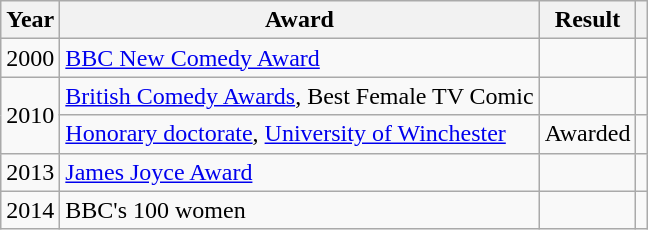<table class="wikitable sortable">
<tr>
<th>Year</th>
<th>Award</th>
<th>Result</th>
<th></th>
</tr>
<tr>
<td>2000</td>
<td><a href='#'>BBC New Comedy Award</a></td>
<td></td>
<td align="center"></td>
</tr>
<tr>
<td rowspan="2">2010</td>
<td><a href='#'>British Comedy Awards</a>, Best Female TV Comic</td>
<td></td>
<td align="center"></td>
</tr>
<tr>
<td><a href='#'>Honorary doctorate</a>, <a href='#'>University of Winchester</a></td>
<td align="center">Awarded</td>
<td align="center"></td>
</tr>
<tr>
<td>2013</td>
<td><a href='#'>James Joyce Award</a></td>
<td></td>
<td align="center"></td>
</tr>
<tr>
<td>2014</td>
<td>BBC's 100 women</td>
<td></td>
<td align="center"></td>
</tr>
</table>
